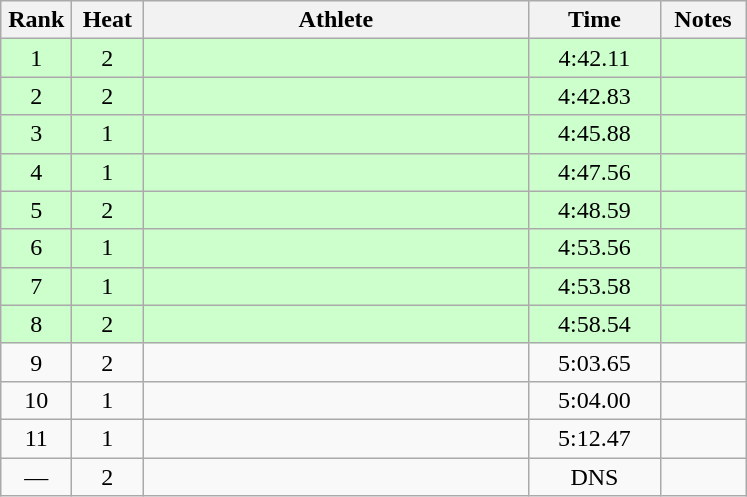<table class="wikitable" style="text-align:center">
<tr>
<th width=40>Rank</th>
<th width=40>Heat</th>
<th width=250>Athlete</th>
<th width=80>Time</th>
<th width=50>Notes</th>
</tr>
<tr bgcolor=ccffcc>
<td>1</td>
<td>2</td>
<td align=left></td>
<td>4:42.11</td>
<td></td>
</tr>
<tr bgcolor=ccffcc>
<td>2</td>
<td>2</td>
<td align=left></td>
<td>4:42.83</td>
<td></td>
</tr>
<tr bgcolor=ccffcc>
<td>3</td>
<td>1</td>
<td align=left></td>
<td>4:45.88</td>
<td></td>
</tr>
<tr bgcolor=ccffcc>
<td>4</td>
<td>1</td>
<td align=left></td>
<td>4:47.56</td>
<td></td>
</tr>
<tr bgcolor=ccffcc>
<td>5</td>
<td>2</td>
<td align=left></td>
<td>4:48.59</td>
<td></td>
</tr>
<tr bgcolor=ccffcc>
<td>6</td>
<td>1</td>
<td align=left></td>
<td>4:53.56</td>
<td></td>
</tr>
<tr bgcolor=ccffcc>
<td>7</td>
<td>1</td>
<td align=left></td>
<td>4:53.58</td>
<td></td>
</tr>
<tr bgcolor=ccffcc>
<td>8</td>
<td>2</td>
<td align=left></td>
<td>4:58.54</td>
<td></td>
</tr>
<tr>
<td>9</td>
<td>2</td>
<td align=left></td>
<td>5:03.65</td>
<td></td>
</tr>
<tr>
<td>10</td>
<td>1</td>
<td align=left></td>
<td>5:04.00</td>
<td></td>
</tr>
<tr>
<td>11</td>
<td>1</td>
<td align=left></td>
<td>5:12.47</td>
<td></td>
</tr>
<tr>
<td>—</td>
<td>2</td>
<td align=left></td>
<td>DNS</td>
<td></td>
</tr>
</table>
